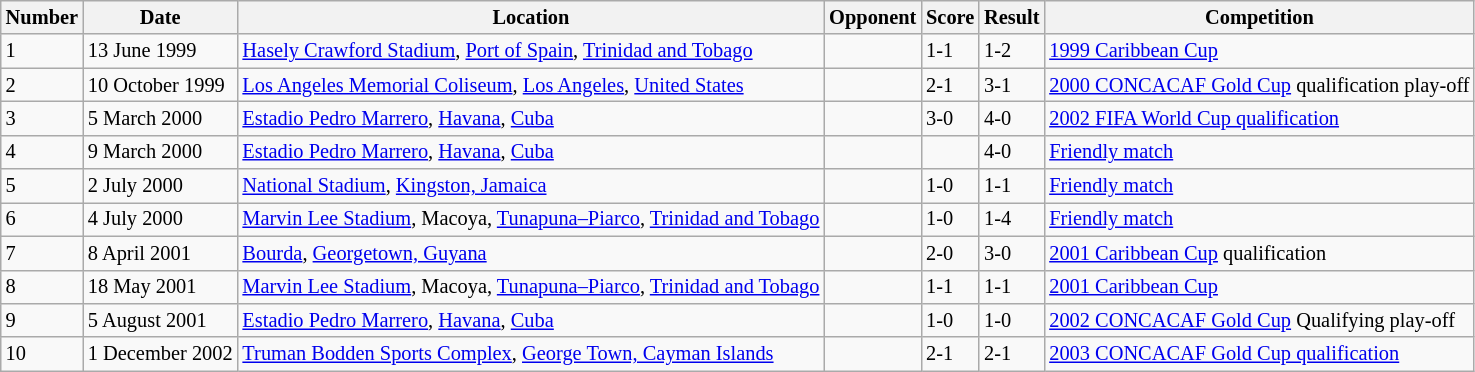<table class="wikitable" style="font-size:85%;">
<tr>
<th>Number</th>
<th>Date</th>
<th>Location</th>
<th>Opponent</th>
<th>Score</th>
<th>Result</th>
<th>Competition</th>
</tr>
<tr>
<td>1</td>
<td>13 June 1999</td>
<td><a href='#'>Hasely Crawford Stadium</a>, <a href='#'>Port of Spain</a>, <a href='#'>Trinidad and Tobago</a></td>
<td></td>
<td>1-1</td>
<td>1-2</td>
<td><a href='#'>1999 Caribbean Cup</a></td>
</tr>
<tr>
<td>2</td>
<td>10 October 1999</td>
<td><a href='#'>Los Angeles Memorial Coliseum</a>, <a href='#'>Los Angeles</a>, <a href='#'>United States</a></td>
<td></td>
<td>2-1</td>
<td>3-1</td>
<td><a href='#'>2000 CONCACAF Gold Cup</a> qualification play-off</td>
</tr>
<tr>
<td>3</td>
<td>5 March 2000</td>
<td><a href='#'>Estadio Pedro Marrero</a>, <a href='#'>Havana</a>, <a href='#'>Cuba</a></td>
<td></td>
<td>3-0</td>
<td>4-0</td>
<td><a href='#'>2002 FIFA World Cup qualification</a></td>
</tr>
<tr>
<td>4</td>
<td>9 March 2000</td>
<td><a href='#'>Estadio Pedro Marrero</a>, <a href='#'>Havana</a>, <a href='#'>Cuba</a></td>
<td></td>
<td></td>
<td>4-0</td>
<td><a href='#'>Friendly match</a></td>
</tr>
<tr>
<td>5</td>
<td>2 July 2000</td>
<td><a href='#'>National Stadium</a>, <a href='#'>Kingston, Jamaica</a></td>
<td></td>
<td>1-0</td>
<td>1-1</td>
<td><a href='#'>Friendly match</a></td>
</tr>
<tr>
<td>6</td>
<td>4 July 2000</td>
<td><a href='#'>Marvin Lee Stadium</a>, Macoya, <a href='#'>Tunapuna–Piarco</a>, <a href='#'>Trinidad and Tobago</a></td>
<td></td>
<td>1-0</td>
<td>1-4</td>
<td><a href='#'>Friendly match</a></td>
</tr>
<tr>
<td>7</td>
<td>8 April 2001</td>
<td><a href='#'>Bourda</a>, <a href='#'>Georgetown, Guyana</a></td>
<td></td>
<td>2-0</td>
<td>3-0</td>
<td><a href='#'>2001 Caribbean Cup</a> qualification</td>
</tr>
<tr>
<td>8</td>
<td>18 May 2001</td>
<td><a href='#'>Marvin Lee Stadium</a>, Macoya, <a href='#'>Tunapuna–Piarco</a>, <a href='#'>Trinidad and Tobago</a></td>
<td></td>
<td>1-1</td>
<td>1-1</td>
<td><a href='#'>2001 Caribbean Cup</a></td>
</tr>
<tr>
<td>9</td>
<td>5 August 2001</td>
<td><a href='#'>Estadio Pedro Marrero</a>, <a href='#'>Havana</a>, <a href='#'>Cuba</a></td>
<td></td>
<td>1-0</td>
<td>1-0</td>
<td><a href='#'>2002 CONCACAF Gold Cup</a> Qualifying play-off</td>
</tr>
<tr>
<td>10</td>
<td>1 December 2002</td>
<td><a href='#'>Truman Bodden Sports Complex</a>, <a href='#'>George Town, Cayman Islands</a></td>
<td></td>
<td>2-1</td>
<td>2-1</td>
<td><a href='#'>2003 CONCACAF Gold Cup qualification</a></td>
</tr>
</table>
